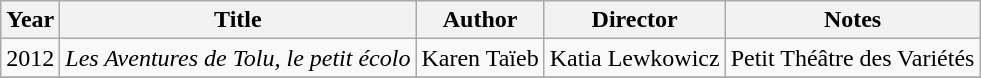<table class=wikitable>
<tr>
<th>Year</th>
<th>Title</th>
<th>Author</th>
<th>Director</th>
<th>Notes</th>
</tr>
<tr>
<td>2012</td>
<td><em>Les Aventures de Tolu, le petit écolo</em></td>
<td>Karen Taïeb</td>
<td>Katia Lewkowicz</td>
<td>Petit Théâtre des Variétés</td>
</tr>
<tr>
</tr>
</table>
